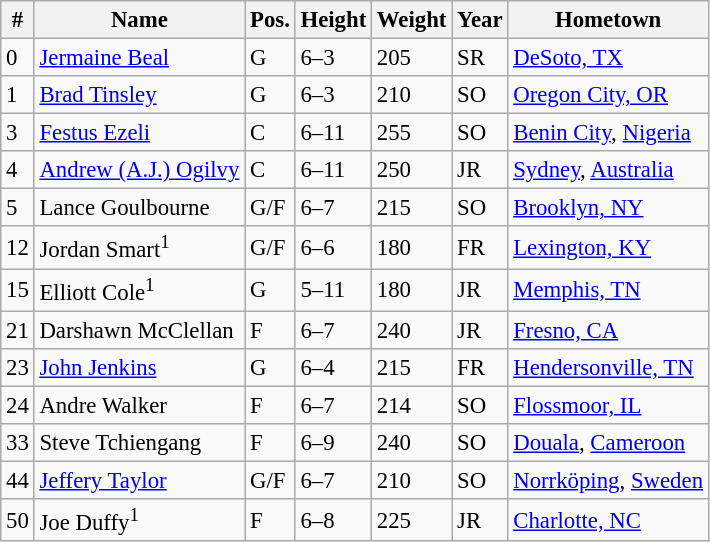<table class="wikitable" style="font-size: 95%;">
<tr>
<th>#</th>
<th>Name</th>
<th>Pos.</th>
<th>Height</th>
<th>Weight</th>
<th>Year</th>
<th>Hometown</th>
</tr>
<tr>
<td>0</td>
<td><a href='#'>Jermaine Beal</a></td>
<td>G</td>
<td>6–3</td>
<td>205</td>
<td>SR</td>
<td><a href='#'>DeSoto, TX</a></td>
</tr>
<tr>
<td>1</td>
<td><a href='#'>Brad Tinsley</a></td>
<td>G</td>
<td>6–3</td>
<td>210</td>
<td>SO</td>
<td><a href='#'>Oregon City, OR</a></td>
</tr>
<tr>
<td>3</td>
<td><a href='#'>Festus Ezeli</a></td>
<td>C</td>
<td>6–11</td>
<td>255</td>
<td>SO</td>
<td><a href='#'>Benin City</a>, <a href='#'>Nigeria</a></td>
</tr>
<tr>
<td>4</td>
<td><a href='#'>Andrew (A.J.) Ogilvy</a></td>
<td>C</td>
<td>6–11</td>
<td>250</td>
<td>JR</td>
<td><a href='#'>Sydney</a>, <a href='#'>Australia</a></td>
</tr>
<tr>
<td>5</td>
<td>Lance Goulbourne</td>
<td>G/F</td>
<td>6–7</td>
<td>215</td>
<td>SO</td>
<td><a href='#'>Brooklyn, NY</a></td>
</tr>
<tr>
<td>12</td>
<td>Jordan Smart<sup>1</sup></td>
<td>G/F</td>
<td>6–6</td>
<td>180</td>
<td>FR</td>
<td><a href='#'>Lexington, KY</a></td>
</tr>
<tr>
<td>15</td>
<td>Elliott Cole<sup>1</sup></td>
<td>G</td>
<td>5–11</td>
<td>180</td>
<td>JR</td>
<td><a href='#'>Memphis, TN</a></td>
</tr>
<tr>
<td>21</td>
<td>Darshawn McClellan</td>
<td>F</td>
<td>6–7</td>
<td>240</td>
<td>JR</td>
<td><a href='#'>Fresno, CA</a></td>
</tr>
<tr>
<td>23</td>
<td><a href='#'>John Jenkins</a></td>
<td>G</td>
<td>6–4</td>
<td>215</td>
<td>FR</td>
<td><a href='#'>Hendersonville, TN</a></td>
</tr>
<tr>
<td>24</td>
<td>Andre Walker</td>
<td>F</td>
<td>6–7</td>
<td>214</td>
<td>SO</td>
<td><a href='#'>Flossmoor, IL</a></td>
</tr>
<tr>
<td>33</td>
<td>Steve Tchiengang</td>
<td>F</td>
<td>6–9</td>
<td>240</td>
<td>SO</td>
<td><a href='#'>Douala</a>, <a href='#'>Cameroon</a></td>
</tr>
<tr>
<td>44</td>
<td><a href='#'>Jeffery Taylor</a></td>
<td>G/F</td>
<td>6–7</td>
<td>210</td>
<td>SO</td>
<td><a href='#'>Norrköping</a>, <a href='#'>Sweden</a></td>
</tr>
<tr>
<td>50</td>
<td>Joe Duffy<sup>1</sup></td>
<td>F</td>
<td>6–8</td>
<td>225</td>
<td>JR</td>
<td><a href='#'>Charlotte, NC</a></td>
</tr>
</table>
